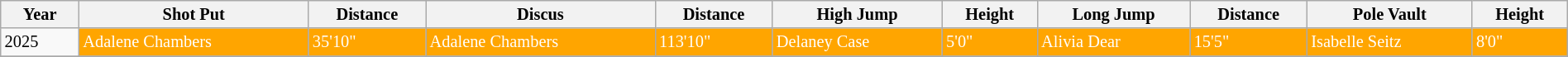<table class="wikitable sortable" style="width: 100%; font-size: 85%;">
<tr>
<th width="5%">Year</th>
<th>Shot Put</th>
<th>Distance</th>
<th>Discus</th>
<th>Distance</th>
<th>High Jump</th>
<th>Height</th>
<th>Long Jump</th>
<th>Distance</th>
<th>Pole Vault</th>
<th>Height</th>
</tr>
<tr>
<td>2025</td>
<td !align=center style="background:orange;color:white">Adalene Chambers</td>
<td !align=center style="background:orange;color:white">35'10"</td>
<td !align=center style="background:orange;color:white">Adalene Chambers</td>
<td !align=center style="background:orange;color:white">113'10"</td>
<td !align=center style="background:orange;color:white">Delaney Case</td>
<td !align=center style="background:orange;color:white">5'0"</td>
<td !align=center style="background:orange;color:white">Alivia Dear</td>
<td !align=center style="background:orange;color:white">15'5"</td>
<td !align=center style="background:orange;color:white">Isabelle Seitz</td>
<td !align=center style="background:orange;color:white">8'0"</td>
</tr>
<tr>
</tr>
</table>
